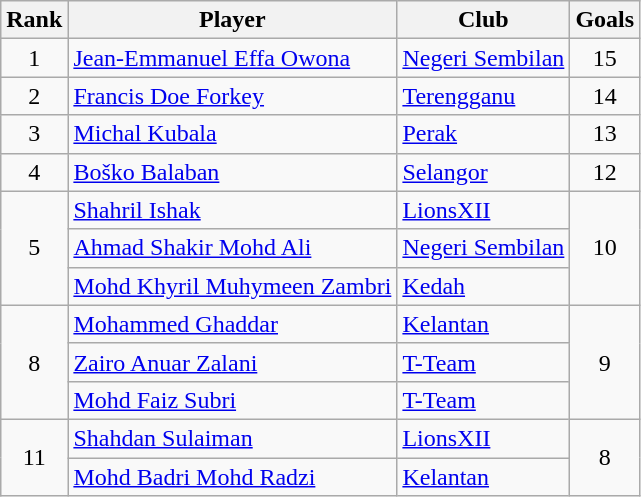<table class="wikitable" style="text-align:center">
<tr>
<th>Rank</th>
<th>Player</th>
<th>Club</th>
<th>Goals</th>
</tr>
<tr>
<td>1</td>
<td align="left"><a href='#'>Jean-Emmanuel Effa Owona</a></td>
<td align="left"><a href='#'>Negeri Sembilan</a></td>
<td>15</td>
</tr>
<tr>
<td>2</td>
<td align="left"><a href='#'>Francis Doe Forkey</a></td>
<td align="left"><a href='#'>Terengganu</a></td>
<td>14</td>
</tr>
<tr>
<td>3</td>
<td align="left"><a href='#'>Michal Kubala</a></td>
<td align="left"><a href='#'>Perak</a></td>
<td>13</td>
</tr>
<tr>
<td>4</td>
<td align="left"><a href='#'>Boško Balaban</a></td>
<td align="left"><a href='#'>Selangor</a></td>
<td>12</td>
</tr>
<tr>
<td rowspan="3">5</td>
<td align="left"><a href='#'>Shahril Ishak</a></td>
<td align="left"><a href='#'>LionsXII</a></td>
<td rowspan=3>10</td>
</tr>
<tr>
<td align="left"><a href='#'>Ahmad Shakir Mohd Ali</a></td>
<td align="left"><a href='#'>Negeri Sembilan</a></td>
</tr>
<tr>
<td align="left"><a href='#'>Mohd Khyril Muhymeen Zambri</a></td>
<td align="left"><a href='#'>Kedah</a></td>
</tr>
<tr>
<td rowspan="3">8</td>
<td align="left"><a href='#'>Mohammed Ghaddar</a></td>
<td align="left"><a href='#'>Kelantan</a></td>
<td rowspan=3>9</td>
</tr>
<tr>
<td align="left"><a href='#'>Zairo Anuar Zalani</a></td>
<td align="left"><a href='#'>T-Team</a></td>
</tr>
<tr>
<td align="left"><a href='#'>Mohd Faiz Subri</a></td>
<td align="left"><a href='#'>T-Team</a></td>
</tr>
<tr>
<td rowspan="2">11</td>
<td align="left"><a href='#'>Shahdan Sulaiman</a></td>
<td align="left"><a href='#'>LionsXII</a></td>
<td rowspan=2>8</td>
</tr>
<tr>
<td align="left"><a href='#'>Mohd Badri Mohd Radzi</a></td>
<td align="left"><a href='#'>Kelantan</a></td>
</tr>
</table>
